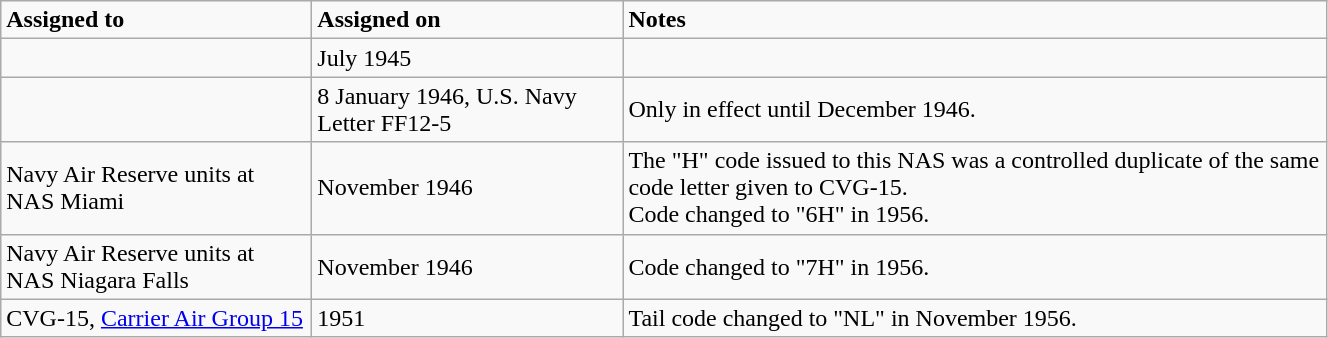<table class="wikitable" style="width: 70%;">
<tr>
<td style="width: 200px;"><strong>Assigned to</strong></td>
<td style="width: 200px;"><strong>Assigned on</strong></td>
<td><strong>Notes</strong></td>
</tr>
<tr>
<td></td>
<td>July 1945</td>
<td></td>
</tr>
<tr>
<td></td>
<td>8 January 1946, U.S. Navy Letter FF12-5</td>
<td>Only in effect until December 1946.</td>
</tr>
<tr>
<td>Navy Air Reserve units at NAS Miami</td>
<td>November 1946</td>
<td>The "H" code issued to this NAS was a controlled duplicate of the same code letter given to CVG-15.<br>Code changed to "6H" in 1956.</td>
</tr>
<tr>
<td>Navy Air Reserve units at NAS Niagara Falls</td>
<td>November 1946</td>
<td>Code changed to "7H" in 1956.</td>
</tr>
<tr>
<td>CVG-15, <a href='#'>Carrier Air Group 15</a></td>
<td>1951</td>
<td>Tail code changed to "NL" in November 1956.</td>
</tr>
</table>
